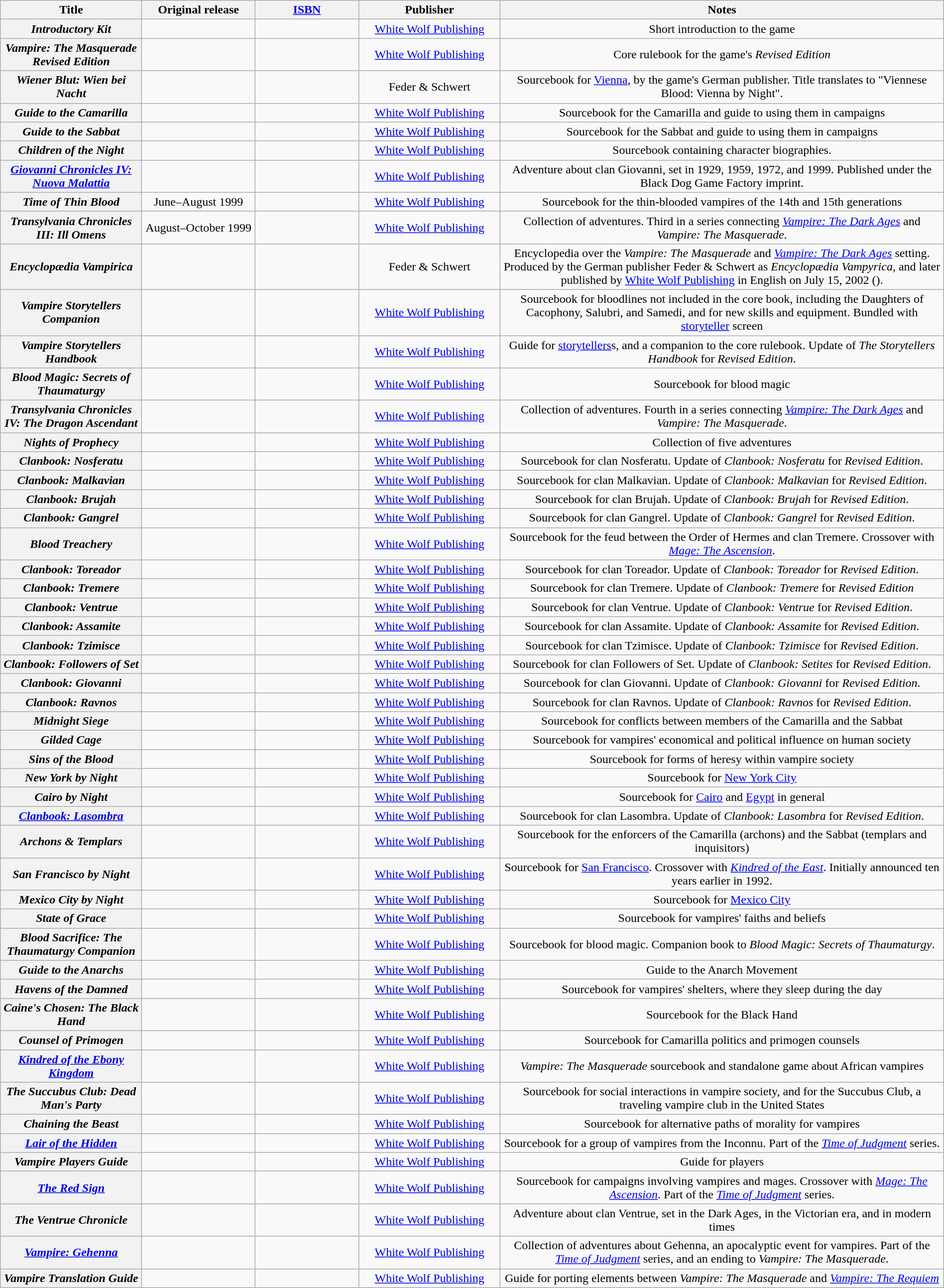<table class="wikitable sortable plainrowheaders" style="width: 100%;">
<tr>
<th scope="col" style="width:15%;">Title</th>
<th scope="col" style="width:12%;">Original release </th>
<th scope="col" style="width:11%;"><a href='#'>ISBN</a></th>
<th scope="col" style="width:15%;">Publisher</th>
<th scope="col" style="width:47%;">Notes</th>
</tr>
<tr style="text-align: center;">
<th scope="row" style="text-align:center;"><em>Introductory Kit</em></th>
<td></td>
<td></td>
<td><a href='#'>White Wolf Publishing</a></td>
<td>Short introduction to the game</td>
</tr>
<tr style="text-align: center;">
<th scope="row" style="text-align:center;"><em>Vampire: The Masquerade Revised Edition</em></th>
<td></td>
<td></td>
<td><a href='#'>White Wolf Publishing</a></td>
<td>Core rulebook for the game's <em>Revised Edition</em></td>
</tr>
<tr style="text-align: center;">
<th scope="row" style="text-align:center;"><em>Wiener Blut: Wien bei Nacht</em></th>
<td></td>
<td></td>
<td>Feder & Schwert</td>
<td>Sourcebook for <a href='#'>Vienna</a>, by the game's German publisher. Title translates to "Viennese Blood: Vienna by Night".</td>
</tr>
<tr style="text-align: center;">
<th scope="row" style="text-align:center;"><em>Guide to the Camarilla</em></th>
<td></td>
<td></td>
<td><a href='#'>White Wolf Publishing</a></td>
<td>Sourcebook for the Camarilla and guide to using them in campaigns</td>
</tr>
<tr style="text-align: center;">
<th scope="row" style="text-align:center;"><em>Guide to the Sabbat</em></th>
<td></td>
<td></td>
<td><a href='#'>White Wolf Publishing</a></td>
<td>Sourcebook for the Sabbat and guide to using them in campaigns</td>
</tr>
<tr style="text-align: center;">
<th scope="row" style="text-align:center;"><em>Children of the Night</em></th>
<td></td>
<td></td>
<td><a href='#'>White Wolf Publishing</a></td>
<td>Sourcebook containing character biographies.</td>
</tr>
<tr style="text-align: center;">
<th scope="row" style="text-align:center;"><em><a href='#'>Giovanni Chronicles IV: Nuova Malattia</a></em></th>
<td></td>
<td></td>
<td><a href='#'>White Wolf Publishing</a></td>
<td>Adventure about clan Giovanni, set in 1929, 1959, 1972, and 1999. Published under the Black Dog Game Factory imprint.</td>
</tr>
<tr style="text-align: center;">
<th scope="row" style="text-align:center;"><em>Time of Thin Blood</em></th>
<td>June–August 1999</td>
<td></td>
<td><a href='#'>White Wolf Publishing</a></td>
<td>Sourcebook for the thin-blooded vampires of the 14th and 15th generations</td>
</tr>
<tr style="text-align: center;">
<th scope="row" style="text-align:center;"><em>Transylvania Chronicles III: Ill Omens</em></th>
<td>August–October 1999</td>
<td></td>
<td><a href='#'>White Wolf Publishing</a></td>
<td>Collection of adventures. Third in a series connecting <em><a href='#'>Vampire: The Dark Ages</a></em> and <em>Vampire: The Masquerade</em>.</td>
</tr>
<tr style="text-align: center;">
<th scope="row" style="text-align:center;"><em>Encyclopædia Vampirica</em></th>
<td></td>
<td></td>
<td>Feder & Schwert</td>
<td>Encyclopedia over the <em>Vampire: The Masquerade</em> and <em><a href='#'>Vampire: The Dark Ages</a></em> setting. Produced by the German publisher Feder & Schwert as <em>Encyclopædia Vampyrica</em>, and later published by <a href='#'>White Wolf Publishing</a> in English on July 15, 2002 ().</td>
</tr>
<tr style="text-align: center;">
<th scope="row" style="text-align:center;"><em>Vampire Storytellers Companion</em></th>
<td></td>
<td></td>
<td><a href='#'>White Wolf Publishing</a></td>
<td>Sourcebook for bloodlines not included in the core book, including the Daughters of Cacophony, Salubri, and Samedi, and for new skills and equipment. Bundled with <a href='#'>storyteller</a> screen</td>
</tr>
<tr style="text-align: center;">
<th scope="row" style="text-align:center;"><em>Vampire Storytellers Handbook</em></th>
<td></td>
<td></td>
<td><a href='#'>White Wolf Publishing</a></td>
<td>Guide for <a href='#'>storytellers</a>s, and a companion to the core rulebook. Update of <em>The Storytellers Handbook</em> for <em>Revised Edition</em>.</td>
</tr>
<tr style="text-align: center;">
<th scope="row" style="text-align:center;"><em>Blood Magic: Secrets of Thaumaturgy</em></th>
<td></td>
<td></td>
<td><a href='#'>White Wolf Publishing</a></td>
<td>Sourcebook for blood magic</td>
</tr>
<tr style="text-align: center;">
<th scope="row" style="text-align:center;"><em>Transylvania Chronicles IV: The Dragon Ascendant</em></th>
<td></td>
<td></td>
<td><a href='#'>White Wolf Publishing</a></td>
<td>Collection of adventures. Fourth in a series connecting <em><a href='#'>Vampire: The Dark Ages</a></em> and <em>Vampire: The Masquerade</em>.</td>
</tr>
<tr style="text-align: center;">
<th scope="row" style="text-align:center;"><em>Nights of Prophecy</em></th>
<td></td>
<td></td>
<td><a href='#'>White Wolf Publishing</a></td>
<td>Collection of five adventures</td>
</tr>
<tr style="text-align: center;">
<th scope="row" style="text-align:center;"><em>Clanbook: Nosferatu</em></th>
<td></td>
<td></td>
<td><a href='#'>White Wolf Publishing</a></td>
<td>Sourcebook for clan Nosferatu. Update of <em>Clanbook: Nosferatu</em> for <em>Revised Edition</em>.</td>
</tr>
<tr style="text-align: center;">
<th scope="row" style="text-align:center;"><em>Clanbook: Malkavian</em></th>
<td></td>
<td></td>
<td><a href='#'>White Wolf Publishing</a></td>
<td>Sourcebook for clan Malkavian. Update of <em>Clanbook: Malkavian</em> for <em>Revised Edition</em>.</td>
</tr>
<tr style="text-align: center;">
<th scope="row" style="text-align:center;"><em>Clanbook: Brujah</em></th>
<td></td>
<td></td>
<td><a href='#'>White Wolf Publishing</a></td>
<td>Sourcebook for clan Brujah. Update of <em>Clanbook: Brujah</em> for <em>Revised Edition</em>.</td>
</tr>
<tr style="text-align: center;">
<th scope="row" style="text-align:center;"><em>Clanbook: Gangrel</em></th>
<td></td>
<td></td>
<td><a href='#'>White Wolf Publishing</a></td>
<td>Sourcebook for clan Gangrel. Update of <em>Clanbook: Gangrel</em> for <em>Revised Edition</em>.</td>
</tr>
<tr style="text-align: center;">
<th scope="row" style="text-align:center;"><em>Blood Treachery</em></th>
<td></td>
<td></td>
<td><a href='#'>White Wolf Publishing</a></td>
<td>Sourcebook for the feud between the Order of Hermes and clan Tremere. Crossover with <em><a href='#'>Mage: The Ascension</a></em>.</td>
</tr>
<tr style="text-align: center;">
<th scope="row" style="text-align:center;"><em>Clanbook: Toreador</em></th>
<td></td>
<td></td>
<td><a href='#'>White Wolf Publishing</a></td>
<td>Sourcebook for clan Toreador. Update of <em>Clanbook: Toreador</em> for <em>Revised Edition</em>.</td>
</tr>
<tr style="text-align: center;">
<th scope="row" style="text-align:center;"><em>Clanbook: Tremere</em></th>
<td></td>
<td></td>
<td><a href='#'>White Wolf Publishing</a></td>
<td>Sourcebook for clan Tremere. Update of <em>Clanbook: Tremere</em> for <em>Revised Edition</em></td>
</tr>
<tr style="text-align: center;">
<th scope="row" style="text-align:center;"><em>Clanbook: Ventrue</em></th>
<td></td>
<td></td>
<td><a href='#'>White Wolf Publishing</a></td>
<td>Sourcebook for clan Ventrue. Update of <em>Clanbook: Ventrue</em> for <em>Revised Edition</em>.</td>
</tr>
<tr style="text-align: center;">
<th scope="row" style="text-align:center;"><em>Clanbook: Assamite</em></th>
<td></td>
<td></td>
<td><a href='#'>White Wolf Publishing</a></td>
<td>Sourcebook for clan Assamite. Update of <em>Clanbook: Assamite</em> for <em>Revised Edition</em>.</td>
</tr>
<tr style="text-align: center;">
<th scope="row" style="text-align:center;"><em>Clanbook: Tzimisce</em></th>
<td></td>
<td></td>
<td><a href='#'>White Wolf Publishing</a></td>
<td>Sourcebook for clan Tzimisce. Update of <em>Clanbook: Tzimisce</em> for <em>Revised Edition</em>.</td>
</tr>
<tr style="text-align: center;">
<th scope="row" style="text-align:center;"><em>Clanbook: Followers of Set</em></th>
<td></td>
<td></td>
<td><a href='#'>White Wolf Publishing</a></td>
<td>Sourcebook for clan Followers of Set. Update of <em>Clanbook: Setites</em> for <em>Revised Edition</em>.</td>
</tr>
<tr style="text-align: center;">
<th scope="row" style="text-align:center;"><em>Clanbook: Giovanni</em></th>
<td></td>
<td></td>
<td><a href='#'>White Wolf Publishing</a></td>
<td>Sourcebook for clan Giovanni. Update of <em>Clanbook: Giovanni</em> for <em>Revised Edition</em>.</td>
</tr>
<tr style="text-align: center;">
<th scope="row" style="text-align:center;"><em>Clanbook: Ravnos</em></th>
<td></td>
<td></td>
<td><a href='#'>White Wolf Publishing</a></td>
<td>Sourcebook for clan Ravnos. Update of <em>Clanbook: Ravnos</em> for <em>Revised Edition</em>.</td>
</tr>
<tr style="text-align: center;">
<th scope="row" style="text-align:center;"><em>Midnight Siege</em></th>
<td></td>
<td></td>
<td><a href='#'>White Wolf Publishing</a></td>
<td>Sourcebook for conflicts between members of the Camarilla and the Sabbat</td>
</tr>
<tr style="text-align: center;">
<th scope="row" style="text-align:center;"><em>Gilded Cage</em></th>
<td></td>
<td></td>
<td><a href='#'>White Wolf Publishing</a></td>
<td>Sourcebook for vampires' economical and political influence on human society</td>
</tr>
<tr style="text-align: center;">
<th scope="row" style="text-align:center;"><em>Sins of the Blood</em></th>
<td></td>
<td></td>
<td><a href='#'>White Wolf Publishing</a></td>
<td>Sourcebook for forms of heresy within vampire society</td>
</tr>
<tr style="text-align: center;">
<th scope="row" style="text-align:center;"><em>New York by Night</em></th>
<td></td>
<td></td>
<td><a href='#'>White Wolf Publishing</a></td>
<td>Sourcebook for <a href='#'>New York City</a></td>
</tr>
<tr style="text-align: center;">
<th scope="row" style="text-align:center;"><em>Cairo by Night</em></th>
<td></td>
<td></td>
<td><a href='#'>White Wolf Publishing</a></td>
<td>Sourcebook for <a href='#'>Cairo</a> and <a href='#'>Egypt</a> in general</td>
</tr>
<tr style="text-align: center;">
<th scope="row" style="text-align:center;"><em><a href='#'>Clanbook: Lasombra</a></em></th>
<td></td>
<td></td>
<td><a href='#'>White Wolf Publishing</a></td>
<td>Sourcebook for clan Lasombra. Update of <em>Clanbook: Lasombra</em> for <em>Revised Edition</em>.</td>
</tr>
<tr style="text-align: center;">
<th scope="row" style="text-align:center;"><em>Archons & Templars</em></th>
<td></td>
<td></td>
<td><a href='#'>White Wolf Publishing</a></td>
<td>Sourcebook for the enforcers of the Camarilla (archons) and the Sabbat (templars and inquisitors)</td>
</tr>
<tr style="text-align: center;">
<th scope="row" style="text-align:center;"><em>San Francisco by Night</em></th>
<td></td>
<td></td>
<td><a href='#'>White Wolf Publishing</a></td>
<td>Sourcebook for <a href='#'>San Francisco</a>. Crossover with <em><a href='#'>Kindred of the East</a></em>. Initially announced ten years earlier in 1992.</td>
</tr>
<tr style="text-align: center;">
<th scope="row" style="text-align:center;"><em>Mexico City by Night</em></th>
<td></td>
<td></td>
<td><a href='#'>White Wolf Publishing</a></td>
<td>Sourcebook for <a href='#'>Mexico City</a></td>
</tr>
<tr style="text-align: center;">
<th scope="row" style="text-align:center;"><em>State of Grace</em></th>
<td></td>
<td></td>
<td><a href='#'>White Wolf Publishing</a></td>
<td>Sourcebook for vampires' faiths and beliefs</td>
</tr>
<tr style="text-align: center;">
<th scope="row" style="text-align:center;"><em>Blood Sacrifice: The Thaumaturgy Companion</em></th>
<td></td>
<td></td>
<td><a href='#'>White Wolf Publishing</a></td>
<td>Sourcebook for blood magic. Companion book to <em>Blood Magic: Secrets of Thaumaturgy</em>.</td>
</tr>
<tr style="text-align: center;">
<th scope="row" style="text-align:center;"><em>Guide to the Anarchs</em></th>
<td></td>
<td></td>
<td><a href='#'>White Wolf Publishing</a></td>
<td>Guide to the Anarch Movement</td>
</tr>
<tr style="text-align: center;">
<th scope="row" style="text-align:center;"><em>Havens of the Damned</em></th>
<td></td>
<td></td>
<td><a href='#'>White Wolf Publishing</a></td>
<td>Sourcebook for vampires' shelters, where they sleep during the day</td>
</tr>
<tr style="text-align: center;">
<th scope="row" style="text-align:center;"><em>Caine's Chosen: The Black Hand</em></th>
<td></td>
<td></td>
<td><a href='#'>White Wolf Publishing</a></td>
<td>Sourcebook for the Black Hand</td>
</tr>
<tr style="text-align: center;">
<th scope="row" style="text-align:center;"><em>Counsel of Primogen</em></th>
<td></td>
<td></td>
<td><a href='#'>White Wolf Publishing</a></td>
<td>Sourcebook for Camarilla politics and primogen counsels</td>
</tr>
<tr style="text-align: center;">
<th scope="row" style="text-align:center;"><em><a href='#'>Kindred of the Ebony Kingdom</a></em></th>
<td></td>
<td></td>
<td><a href='#'>White Wolf Publishing</a></td>
<td><em>Vampire: The Masquerade</em> sourcebook and standalone game about African vampires</td>
</tr>
<tr style="text-align: center;">
<th scope="row" style="text-align:center;"><em>The Succubus Club: Dead Man's Party</em></th>
<td></td>
<td></td>
<td><a href='#'>White Wolf Publishing</a></td>
<td>Sourcebook for social interactions in vampire society, and for the Succubus Club, a traveling vampire club in the United States</td>
</tr>
<tr style="text-align: center;">
<th scope="row" style="text-align:center;"><em>Chaining the Beast</em></th>
<td></td>
<td></td>
<td><a href='#'>White Wolf Publishing</a></td>
<td>Sourcebook for alternative paths of morality for vampires</td>
</tr>
<tr style="text-align: center;">
<th scope="row" style="text-align:center;"><em><a href='#'>Lair of the Hidden</a></em></th>
<td></td>
<td></td>
<td><a href='#'>White Wolf Publishing</a></td>
<td>Sourcebook for a group of vampires from the Inconnu. Part of the <em><a href='#'>Time of Judgment</a></em> series.</td>
</tr>
<tr style="text-align: center;">
<th scope="row" style="text-align:center;"><em>Vampire Players Guide</em></th>
<td></td>
<td></td>
<td><a href='#'>White Wolf Publishing</a></td>
<td>Guide for players</td>
</tr>
<tr style="text-align: center;">
<th scope="row" style="text-align:center;"><em><a href='#'>The Red Sign</a></em></th>
<td></td>
<td></td>
<td><a href='#'>White Wolf Publishing</a></td>
<td>Sourcebook for campaigns involving vampires and mages. Crossover with <em><a href='#'>Mage: The Ascension</a></em>. Part of the <em><a href='#'>Time of Judgment</a></em> series.</td>
</tr>
<tr style="text-align: center;">
<th scope="row" style="text-align:center;"><em>The Ventrue Chronicle</em></th>
<td></td>
<td></td>
<td><a href='#'>White Wolf Publishing</a></td>
<td>Adventure about clan Ventrue, set in the Dark Ages, in the Victorian era, and in modern times</td>
</tr>
<tr style="text-align: center;">
<th scope="row" style="text-align:center;"><em><a href='#'>Vampire: Gehenna</a></em></th>
<td></td>
<td></td>
<td><a href='#'>White Wolf Publishing</a></td>
<td>Collection of adventures about Gehenna, an apocalyptic event for vampires. Part of the <em><a href='#'>Time of Judgment</a></em> series, and an ending to <em>Vampire: The Masquerade</em>.</td>
</tr>
<tr style="text-align: center;">
<th scope="row" style="text-align:center;"><em>Vampire Translation Guide</em></th>
<td></td>
<td></td>
<td><a href='#'>White Wolf Publishing</a></td>
<td>Guide for porting elements between <em>Vampire: The Masquerade</em> and <em><a href='#'>Vampire: The Requiem</a></em></td>
</tr>
</table>
